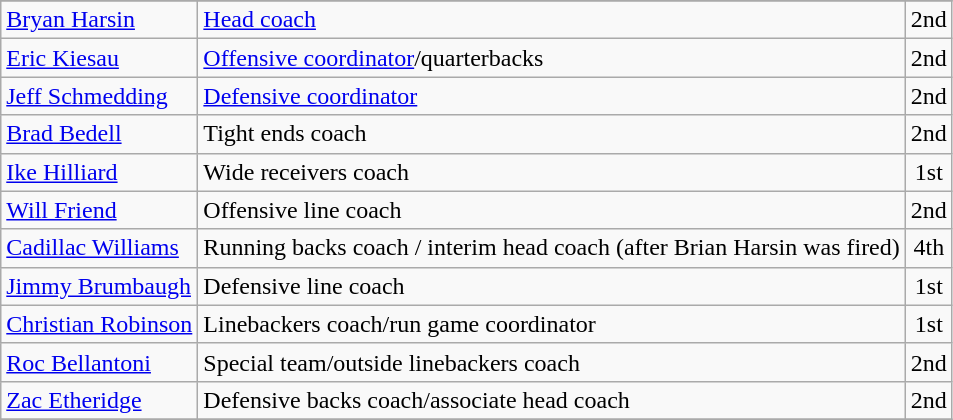<table class="wikitable">
<tr>
</tr>
<tr>
<td><a href='#'>Bryan Harsin</a></td>
<td><a href='#'>Head coach</a></td>
<td align=center>2nd</td>
</tr>
<tr>
<td><a href='#'>Eric Kiesau</a></td>
<td><a href='#'>Offensive coordinator</a>/quarterbacks</td>
<td align=center>2nd</td>
</tr>
<tr>
<td><a href='#'>Jeff Schmedding</a></td>
<td><a href='#'>Defensive coordinator</a></td>
<td align=center>2nd</td>
</tr>
<tr>
<td><a href='#'>Brad Bedell</a></td>
<td>Tight ends coach</td>
<td align=center>2nd</td>
</tr>
<tr>
<td><a href='#'>Ike Hilliard</a></td>
<td>Wide receivers coach</td>
<td align=center>1st</td>
</tr>
<tr>
<td><a href='#'>Will Friend</a></td>
<td>Offensive line coach</td>
<td align=center>2nd</td>
</tr>
<tr>
<td><a href='#'>Cadillac Williams</a></td>
<td>Running backs coach / interim head coach (after Brian Harsin was fired)</td>
<td align=center>4th</td>
</tr>
<tr>
<td><a href='#'>Jimmy Brumbaugh</a></td>
<td>Defensive line coach</td>
<td align=center>1st</td>
</tr>
<tr>
<td><a href='#'>Christian Robinson</a></td>
<td>Linebackers coach/run game coordinator</td>
<td align=center>1st</td>
</tr>
<tr>
<td><a href='#'>Roc Bellantoni</a></td>
<td>Special team/outside linebackers coach</td>
<td align=center>2nd</td>
</tr>
<tr>
<td><a href='#'>Zac Etheridge</a></td>
<td>Defensive backs coach/associate head coach</td>
<td align=center>2nd</td>
</tr>
<tr>
</tr>
</table>
